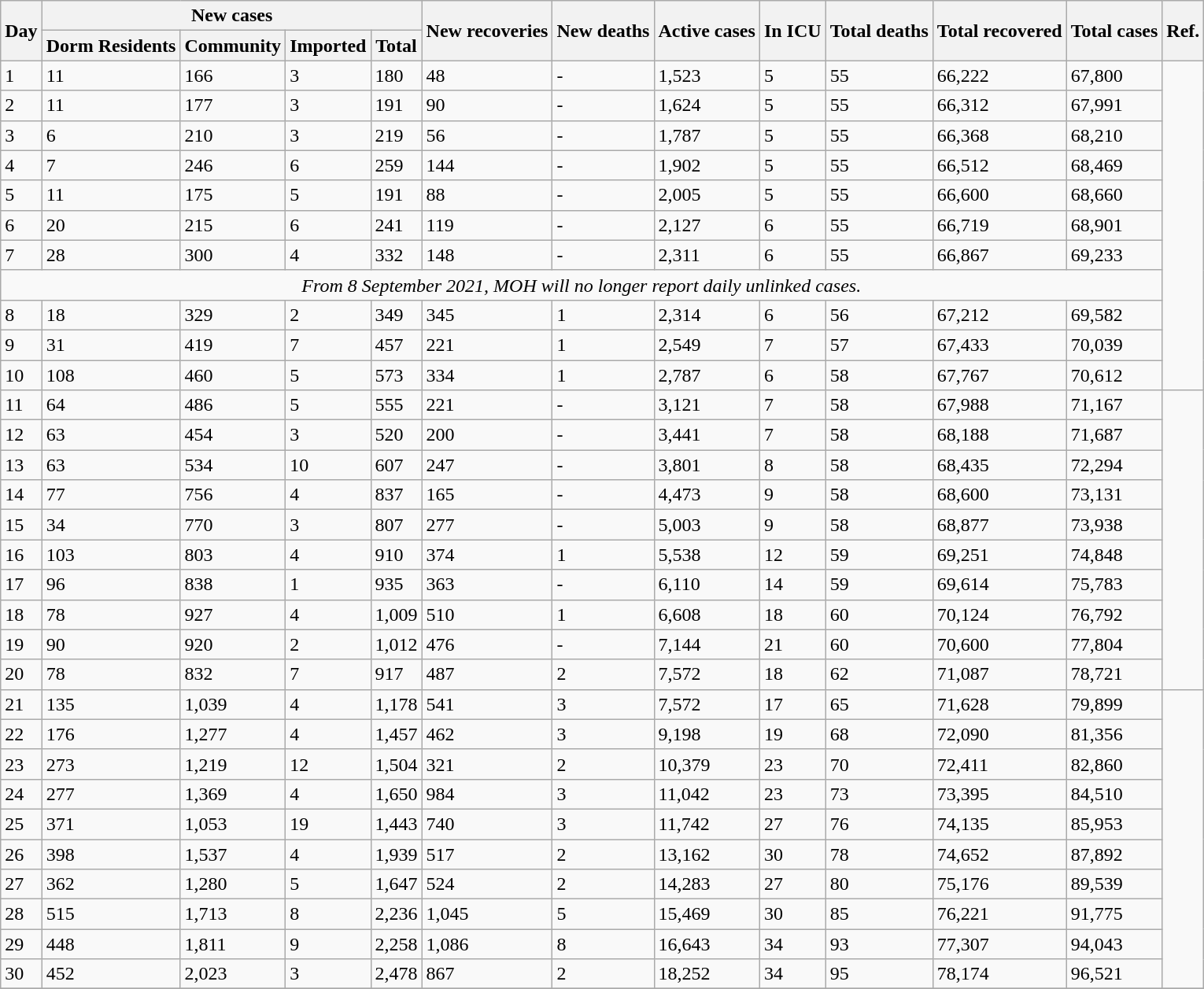<table class="wikitable">
<tr>
<th rowspan="2">Day</th>
<th colspan="4">New cases</th>
<th rowspan="2">New recoveries</th>
<th rowspan="2">New deaths</th>
<th rowspan="2">Active cases</th>
<th rowspan="2">In ICU</th>
<th rowspan="2">Total deaths</th>
<th rowspan="2">Total recovered</th>
<th rowspan="2">Total cases</th>
<th rowspan="2">Ref.</th>
</tr>
<tr>
<th>Dorm Residents</th>
<th>Community</th>
<th>Imported</th>
<th>Total</th>
</tr>
<tr>
<td>1</td>
<td>11</td>
<td>166</td>
<td>3</td>
<td>180</td>
<td>48</td>
<td>-</td>
<td>1,523</td>
<td>5</td>
<td>55</td>
<td>66,222</td>
<td>67,800</td>
<td rowspan="11"></td>
</tr>
<tr>
<td>2</td>
<td>11</td>
<td>177</td>
<td>3</td>
<td>191</td>
<td>90</td>
<td>-</td>
<td>1,624</td>
<td>5</td>
<td>55</td>
<td>66,312</td>
<td>67,991</td>
</tr>
<tr>
<td>3</td>
<td>6</td>
<td>210</td>
<td>3</td>
<td>219</td>
<td>56</td>
<td>-</td>
<td>1,787</td>
<td>5</td>
<td>55</td>
<td>66,368</td>
<td>68,210</td>
</tr>
<tr>
<td>4</td>
<td>7</td>
<td>246</td>
<td>6</td>
<td>259</td>
<td>144</td>
<td>-</td>
<td>1,902</td>
<td>5</td>
<td>55</td>
<td>66,512</td>
<td>68,469</td>
</tr>
<tr>
<td>5</td>
<td>11</td>
<td>175</td>
<td>5</td>
<td>191</td>
<td>88</td>
<td>-</td>
<td>2,005</td>
<td>5</td>
<td>55</td>
<td>66,600</td>
<td>68,660</td>
</tr>
<tr>
<td>6</td>
<td>20</td>
<td>215</td>
<td>6</td>
<td>241</td>
<td>119</td>
<td>-</td>
<td>2,127</td>
<td>6</td>
<td>55</td>
<td>66,719</td>
<td>68,901</td>
</tr>
<tr>
<td>7</td>
<td>28</td>
<td>300</td>
<td>4</td>
<td>332</td>
<td>148</td>
<td>-</td>
<td>2,311</td>
<td>6</td>
<td>55</td>
<td>66,867</td>
<td>69,233</td>
</tr>
<tr>
<td colspan="12" align="center"><em>From 8 September 2021, MOH will no longer report daily unlinked cases.</em></td>
</tr>
<tr>
<td>8</td>
<td>18</td>
<td>329</td>
<td>2</td>
<td>349</td>
<td>345</td>
<td>1</td>
<td>2,314</td>
<td>6</td>
<td>56</td>
<td>67,212</td>
<td>69,582</td>
</tr>
<tr>
<td>9</td>
<td>31</td>
<td>419</td>
<td>7</td>
<td>457</td>
<td>221</td>
<td>1</td>
<td>2,549</td>
<td>7</td>
<td>57</td>
<td>67,433</td>
<td>70,039</td>
</tr>
<tr>
<td>10</td>
<td>108</td>
<td>460</td>
<td>5</td>
<td>573</td>
<td>334</td>
<td>1</td>
<td>2,787</td>
<td>6</td>
<td>58</td>
<td>67,767</td>
<td>70,612</td>
</tr>
<tr>
<td>11</td>
<td>64</td>
<td>486</td>
<td>5</td>
<td>555</td>
<td>221</td>
<td>-</td>
<td>3,121</td>
<td>7</td>
<td>58</td>
<td>67,988</td>
<td>71,167</td>
<td rowspan="10"></td>
</tr>
<tr>
<td>12</td>
<td>63</td>
<td>454</td>
<td>3</td>
<td>520</td>
<td>200</td>
<td>-</td>
<td>3,441</td>
<td>7</td>
<td>58</td>
<td>68,188</td>
<td>71,687</td>
</tr>
<tr>
<td>13</td>
<td>63</td>
<td>534</td>
<td>10</td>
<td>607</td>
<td>247</td>
<td>-</td>
<td>3,801</td>
<td>8</td>
<td>58</td>
<td>68,435</td>
<td>72,294</td>
</tr>
<tr>
<td>14</td>
<td>77</td>
<td>756</td>
<td>4</td>
<td>837</td>
<td>165</td>
<td>-</td>
<td>4,473</td>
<td>9</td>
<td>58</td>
<td>68,600</td>
<td>73,131</td>
</tr>
<tr>
<td>15</td>
<td>34</td>
<td>770</td>
<td>3</td>
<td>807</td>
<td>277</td>
<td>-</td>
<td>5,003</td>
<td>9</td>
<td>58</td>
<td>68,877</td>
<td>73,938</td>
</tr>
<tr>
<td>16</td>
<td>103</td>
<td>803</td>
<td>4</td>
<td>910</td>
<td>374</td>
<td>1</td>
<td>5,538</td>
<td>12</td>
<td>59</td>
<td>69,251</td>
<td>74,848</td>
</tr>
<tr>
<td>17</td>
<td>96</td>
<td>838</td>
<td>1</td>
<td>935</td>
<td>363</td>
<td>-</td>
<td>6,110</td>
<td>14</td>
<td>59</td>
<td>69,614</td>
<td>75,783</td>
</tr>
<tr>
<td>18</td>
<td>78</td>
<td>927</td>
<td>4</td>
<td>1,009</td>
<td>510</td>
<td>1</td>
<td>6,608</td>
<td>18</td>
<td>60</td>
<td>70,124</td>
<td>76,792</td>
</tr>
<tr>
<td>19</td>
<td>90</td>
<td>920</td>
<td>2</td>
<td>1,012</td>
<td>476</td>
<td>-</td>
<td>7,144</td>
<td>21</td>
<td>60</td>
<td>70,600</td>
<td>77,804</td>
</tr>
<tr>
<td>20</td>
<td>78</td>
<td>832</td>
<td>7</td>
<td>917</td>
<td>487</td>
<td>2</td>
<td>7,572</td>
<td>18</td>
<td>62</td>
<td>71,087</td>
<td>78,721</td>
</tr>
<tr>
<td>21</td>
<td>135</td>
<td>1,039</td>
<td>4</td>
<td>1,178</td>
<td>541</td>
<td>3</td>
<td>7,572</td>
<td>17</td>
<td>65</td>
<td>71,628</td>
<td>79,899</td>
<td rowspan="10"></td>
</tr>
<tr>
<td>22</td>
<td>176</td>
<td>1,277</td>
<td>4</td>
<td>1,457</td>
<td>462</td>
<td>3</td>
<td>9,198</td>
<td>19</td>
<td>68</td>
<td>72,090</td>
<td>81,356</td>
</tr>
<tr>
<td>23</td>
<td>273</td>
<td>1,219</td>
<td>12</td>
<td>1,504</td>
<td>321</td>
<td>2</td>
<td>10,379</td>
<td>23</td>
<td>70</td>
<td>72,411</td>
<td>82,860</td>
</tr>
<tr>
<td>24</td>
<td>277</td>
<td>1,369</td>
<td>4</td>
<td>1,650</td>
<td>984</td>
<td>3</td>
<td>11,042</td>
<td>23</td>
<td>73</td>
<td>73,395</td>
<td>84,510</td>
</tr>
<tr>
<td>25</td>
<td>371</td>
<td>1,053</td>
<td>19</td>
<td>1,443</td>
<td>740</td>
<td>3</td>
<td>11,742</td>
<td>27</td>
<td>76</td>
<td>74,135</td>
<td>85,953</td>
</tr>
<tr>
<td>26</td>
<td>398</td>
<td>1,537</td>
<td>4</td>
<td>1,939</td>
<td>517</td>
<td>2</td>
<td>13,162</td>
<td>30</td>
<td>78</td>
<td>74,652</td>
<td>87,892</td>
</tr>
<tr>
<td>27</td>
<td>362</td>
<td>1,280</td>
<td>5</td>
<td>1,647</td>
<td>524</td>
<td>2</td>
<td>14,283</td>
<td>27</td>
<td>80</td>
<td>75,176</td>
<td>89,539</td>
</tr>
<tr>
<td>28</td>
<td>515</td>
<td>1,713</td>
<td>8</td>
<td>2,236</td>
<td>1,045</td>
<td>5</td>
<td>15,469</td>
<td>30</td>
<td>85</td>
<td>76,221</td>
<td>91,775</td>
</tr>
<tr>
<td>29</td>
<td>448</td>
<td>1,811</td>
<td>9</td>
<td>2,258</td>
<td>1,086</td>
<td>8</td>
<td>16,643</td>
<td>34</td>
<td>93</td>
<td>77,307</td>
<td>94,043</td>
</tr>
<tr>
<td>30</td>
<td>452</td>
<td>2,023</td>
<td>3</td>
<td>2,478</td>
<td>867</td>
<td>2</td>
<td>18,252</td>
<td>34</td>
<td>95</td>
<td>78,174</td>
<td>96,521</td>
</tr>
<tr>
</tr>
</table>
